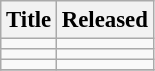<table class="wikitable" style="font-size:95%">
<tr>
<th>Title</th>
<th>Released</th>
</tr>
<tr>
<td></td>
<td></td>
</tr>
<tr>
<td></td>
<td></td>
</tr>
<tr>
<td></td>
<td></td>
</tr>
<tr>
</tr>
</table>
